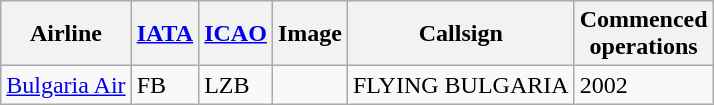<table class="wikitable">
<tr valign="middle">
<th>Airline</th>
<th><a href='#'>IATA</a></th>
<th><a href='#'>ICAO</a></th>
<th>Image</th>
<th>Callsign</th>
<th>Commenced<br>operations</th>
</tr>
<tr>
<td><a href='#'>Bulgaria Air</a></td>
<td>FB</td>
<td>LZB</td>
<td></td>
<td>FLYING BULGARIA</td>
<td>2002</td>
</tr>
</table>
